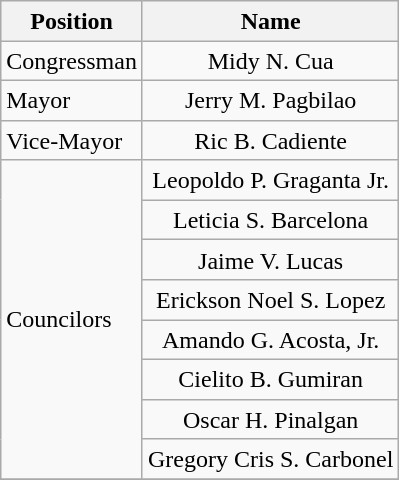<table class="wikitable" style="line-height:1.20em; font-size:100%;">
<tr>
<th>Position</th>
<th>Name</th>
</tr>
<tr>
<td>Congressman</td>
<td style="text-align:center;">Midy N. Cua</td>
</tr>
<tr>
<td>Mayor</td>
<td style="text-align:center;">Jerry M. Pagbilao</td>
</tr>
<tr>
<td>Vice-Mayor</td>
<td style="text-align:center;">Ric B. Cadiente</td>
</tr>
<tr>
<td rowspan=8>Councilors</td>
<td style="text-align:center;">Leopoldo P. Graganta Jr.</td>
</tr>
<tr>
<td style="text-align:center;">Leticia S. Barcelona</td>
</tr>
<tr>
<td style="text-align:center;">Jaime V. Lucas</td>
</tr>
<tr>
<td style="text-align:center;">Erickson Noel S. Lopez</td>
</tr>
<tr>
<td style="text-align:center;">Amando G. Acosta, Jr.</td>
</tr>
<tr>
<td style="text-align:center;">Cielito B. Gumiran</td>
</tr>
<tr>
<td style="text-align:center;">Oscar H. Pinalgan</td>
</tr>
<tr>
<td style="text-align:center;">Gregory Cris S. Carbonel</td>
</tr>
<tr>
</tr>
</table>
